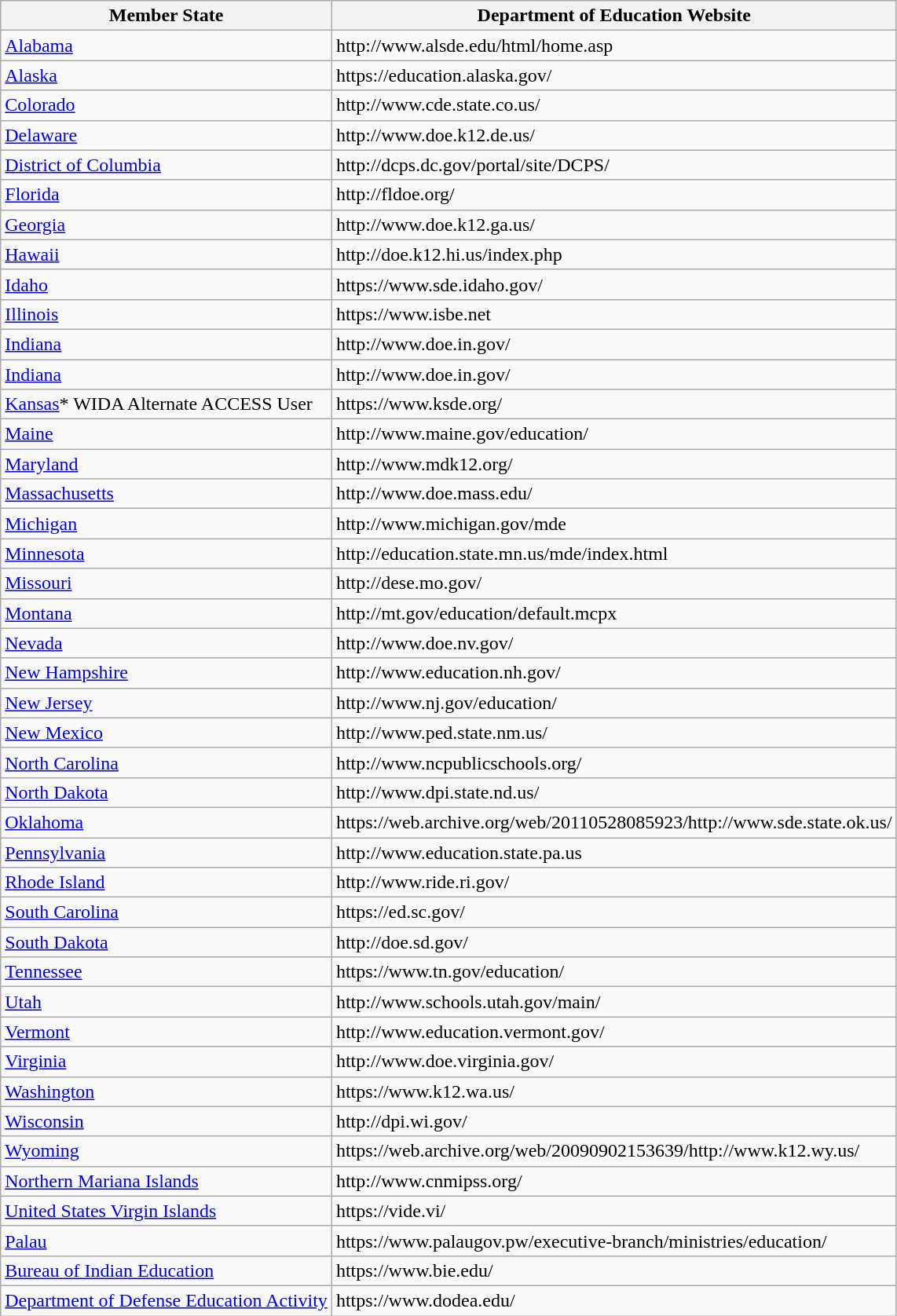<table class="wikitable">
<tr>
<th>Member State</th>
<th>Department of Education Website</th>
</tr>
<tr>
<td><a href='#'>Alabama</a></td>
<td>http://www.alsde.edu/html/home.asp</td>
</tr>
<tr>
<td><a href='#'>Alaska</a></td>
<td>https://education.alaska.gov/</td>
</tr>
<tr>
<td><a href='#'>Colorado</a></td>
<td>http://www.cde.state.co.us/</td>
</tr>
<tr>
<td><a href='#'>Delaware</a></td>
<td>http://www.doe.k12.de.us/</td>
</tr>
<tr>
<td><a href='#'>District of Columbia</a></td>
<td>http://dcps.dc.gov/portal/site/DCPS/</td>
</tr>
<tr>
<td><a href='#'>Florida</a></td>
<td>http://fldoe.org/</td>
</tr>
<tr>
<td><a href='#'>Georgia</a></td>
<td>http://www.doe.k12.ga.us/</td>
</tr>
<tr>
<td><a href='#'>Hawaii</a></td>
<td>http://doe.k12.hi.us/index.php</td>
</tr>
<tr>
<td><a href='#'>Idaho</a></td>
<td>https://www.sde.idaho.gov/</td>
</tr>
<tr>
<td><a href='#'>Illinois</a></td>
<td>https://www.isbe.net</td>
</tr>
<tr>
<td><a href='#'>Indiana</a></td>
<td>http://www.doe.in.gov/</td>
</tr>
<tr>
<td><a href='#'>Indiana</a></td>
<td>http://www.doe.in.gov/</td>
</tr>
<tr>
<td><a href='#'>Kansas</a>* WIDA Alternate ACCESS User</td>
<td>https://www.ksde.org/</td>
</tr>
<tr>
<td><a href='#'>Maine</a></td>
<td>http://www.maine.gov/education/</td>
</tr>
<tr>
<td><a href='#'>Maryland</a></td>
<td>http://www.mdk12.org/</td>
</tr>
<tr>
<td><a href='#'>Massachusetts</a></td>
<td>http://www.doe.mass.edu/</td>
</tr>
<tr>
<td><a href='#'>Michigan</a></td>
<td>http://www.michigan.gov/mde</td>
</tr>
<tr>
<td><a href='#'>Minnesota</a></td>
<td>http://education.state.mn.us/mde/index.html</td>
</tr>
<tr>
<td><a href='#'>Missouri</a></td>
<td>http://dese.mo.gov/</td>
</tr>
<tr>
<td><a href='#'>Montana</a></td>
<td>http://mt.gov/education/default.mcpx</td>
</tr>
<tr>
<td><a href='#'>Nevada</a></td>
<td>http://www.doe.nv.gov/</td>
</tr>
<tr>
<td><a href='#'>New Hampshire</a></td>
<td>http://www.education.nh.gov/</td>
</tr>
<tr>
<td><a href='#'>New Jersey</a></td>
<td>http://www.nj.gov/education/</td>
</tr>
<tr>
<td><a href='#'>New Mexico</a></td>
<td>http://www.ped.state.nm.us/</td>
</tr>
<tr>
<td><a href='#'>North Carolina</a></td>
<td>http://www.ncpublicschools.org/</td>
</tr>
<tr>
<td><a href='#'>North Dakota</a></td>
<td>http://www.dpi.state.nd.us/</td>
</tr>
<tr>
<td><a href='#'>Oklahoma</a></td>
<td>https://web.archive.org/web/20110528085923/http://www.sde.state.ok.us/</td>
</tr>
<tr>
<td><a href='#'>Pennsylvania</a></td>
<td>http://www.education.state.pa.us</td>
</tr>
<tr>
<td><a href='#'>Rhode Island</a></td>
<td>http://www.ride.ri.gov/</td>
</tr>
<tr>
<td><a href='#'>South Carolina</a></td>
<td>https://ed.sc.gov/</td>
</tr>
<tr>
<td><a href='#'>South Dakota</a></td>
<td>http://doe.sd.gov/</td>
</tr>
<tr>
<td><a href='#'>Tennessee</a></td>
<td>https://www.tn.gov/education/</td>
</tr>
<tr>
<td><a href='#'>Utah</a></td>
<td>http://www.schools.utah.gov/main/</td>
</tr>
<tr>
<td><a href='#'>Vermont</a></td>
<td>http://www.education.vermont.gov/</td>
</tr>
<tr>
<td><a href='#'>Virginia</a></td>
<td>http://www.doe.virginia.gov/</td>
</tr>
<tr>
<td><a href='#'>Washington</a></td>
<td>https://www.k12.wa.us/</td>
</tr>
<tr>
<td><a href='#'>Wisconsin</a></td>
<td>http://dpi.wi.gov/</td>
</tr>
<tr>
<td><a href='#'>Wyoming</a></td>
<td>https://web.archive.org/web/20090902153639/http://www.k12.wy.us/</td>
</tr>
<tr>
<td><a href='#'>Northern Mariana Islands</a></td>
<td>http://www.cnmipss.org/</td>
</tr>
<tr>
<td><a href='#'>United States Virgin Islands</a></td>
<td>https://vide.vi/</td>
</tr>
<tr>
<td><a href='#'>Palau</a></td>
<td>https://www.palaugov.pw/executive-branch/ministries/education/</td>
</tr>
<tr>
<td><a href='#'>Bureau of Indian Education</a></td>
<td>https://www.bie.edu/</td>
</tr>
<tr>
<td><a href='#'>Department of Defense Education Activity</a></td>
<td>https://www.dodea.edu/</td>
</tr>
</table>
